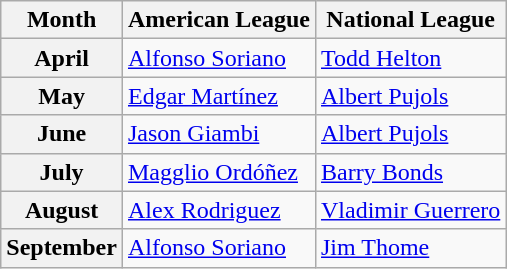<table class="wikitable">
<tr>
<th>Month</th>
<th>American League</th>
<th>National League</th>
</tr>
<tr>
<th>April</th>
<td><a href='#'>Alfonso Soriano</a></td>
<td><a href='#'>Todd Helton</a></td>
</tr>
<tr>
<th>May</th>
<td><a href='#'>Edgar Martínez</a></td>
<td><a href='#'>Albert Pujols</a></td>
</tr>
<tr>
<th>June</th>
<td><a href='#'>Jason Giambi</a></td>
<td><a href='#'>Albert Pujols</a></td>
</tr>
<tr>
<th>July</th>
<td><a href='#'>Magglio Ordóñez</a></td>
<td><a href='#'>Barry Bonds</a></td>
</tr>
<tr>
<th>August</th>
<td><a href='#'>Alex Rodriguez</a></td>
<td><a href='#'>Vladimir Guerrero</a></td>
</tr>
<tr>
<th>September</th>
<td><a href='#'>Alfonso Soriano</a></td>
<td><a href='#'>Jim Thome</a></td>
</tr>
</table>
